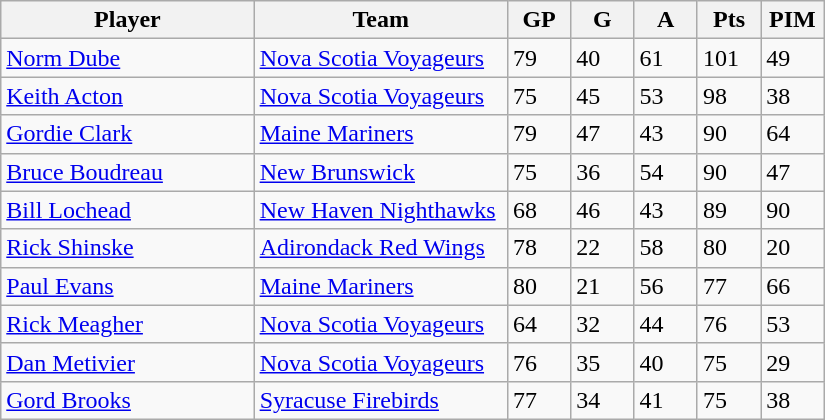<table class="wikitable">
<tr>
<th bgcolor="#DDDDFF" width="30%">Player</th>
<th bgcolor="#DDDDFF" width="30%">Team</th>
<th bgcolor="#DDDDFF" width="7.5%">GP</th>
<th bgcolor="#DDDDFF" width="7.5%">G</th>
<th bgcolor="#DDDDFF" width="7.5%">A</th>
<th bgcolor="#DDDDFF" width="7.5%">Pts</th>
<th bgcolor="#DDDDFF" width="7.5%">PIM</th>
</tr>
<tr>
<td><a href='#'>Norm Dube</a></td>
<td><a href='#'>Nova Scotia Voyageurs</a></td>
<td>79</td>
<td>40</td>
<td>61</td>
<td>101</td>
<td>49</td>
</tr>
<tr>
<td><a href='#'>Keith Acton</a></td>
<td><a href='#'>Nova Scotia Voyageurs</a></td>
<td>75</td>
<td>45</td>
<td>53</td>
<td>98</td>
<td>38</td>
</tr>
<tr>
<td><a href='#'>Gordie Clark</a></td>
<td><a href='#'>Maine Mariners</a></td>
<td>79</td>
<td>47</td>
<td>43</td>
<td>90</td>
<td>64</td>
</tr>
<tr>
<td><a href='#'>Bruce Boudreau</a></td>
<td><a href='#'>New Brunswick</a></td>
<td>75</td>
<td>36</td>
<td>54</td>
<td>90</td>
<td>47</td>
</tr>
<tr>
<td><a href='#'>Bill Lochead</a></td>
<td><a href='#'>New Haven Nighthawks</a></td>
<td>68</td>
<td>46</td>
<td>43</td>
<td>89</td>
<td>90</td>
</tr>
<tr>
<td><a href='#'>Rick Shinske</a></td>
<td><a href='#'>Adirondack Red Wings</a></td>
<td>78</td>
<td>22</td>
<td>58</td>
<td>80</td>
<td>20</td>
</tr>
<tr>
<td><a href='#'>Paul Evans</a></td>
<td><a href='#'>Maine Mariners</a></td>
<td>80</td>
<td>21</td>
<td>56</td>
<td>77</td>
<td>66</td>
</tr>
<tr>
<td><a href='#'>Rick Meagher</a></td>
<td><a href='#'>Nova Scotia Voyageurs</a></td>
<td>64</td>
<td>32</td>
<td>44</td>
<td>76</td>
<td>53</td>
</tr>
<tr>
<td><a href='#'>Dan Metivier</a></td>
<td><a href='#'>Nova Scotia Voyageurs</a></td>
<td>76</td>
<td>35</td>
<td>40</td>
<td>75</td>
<td>29</td>
</tr>
<tr>
<td><a href='#'>Gord Brooks</a></td>
<td><a href='#'>Syracuse Firebirds</a></td>
<td>77</td>
<td>34</td>
<td>41</td>
<td>75</td>
<td>38</td>
</tr>
</table>
